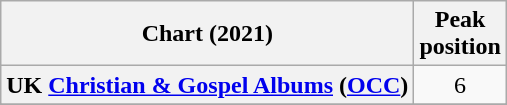<table class="wikitable sortable plainrowheaders" style="text-align:center">
<tr>
<th scope="col">Chart (2021)</th>
<th scope="col">Peak<br> position</th>
</tr>
<tr>
<th scope="row">UK <a href='#'>Christian & Gospel Albums</a> (<a href='#'>OCC</a>)</th>
<td>6</td>
</tr>
<tr>
</tr>
<tr>
</tr>
<tr>
</tr>
</table>
